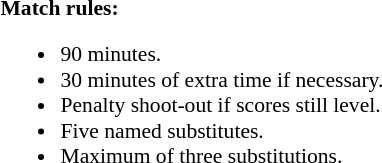<table style="width:100%; font-size:90%;">
<tr>
<td style="width:50%; vertical-align:top;"><br><strong>Match rules:</strong><ul><li>90 minutes.</li><li>30 minutes of extra time if necessary.</li><li>Penalty shoot-out if scores still level.</li><li>Five named substitutes.</li><li>Maximum of three substitutions.</li></ul></td>
</tr>
</table>
